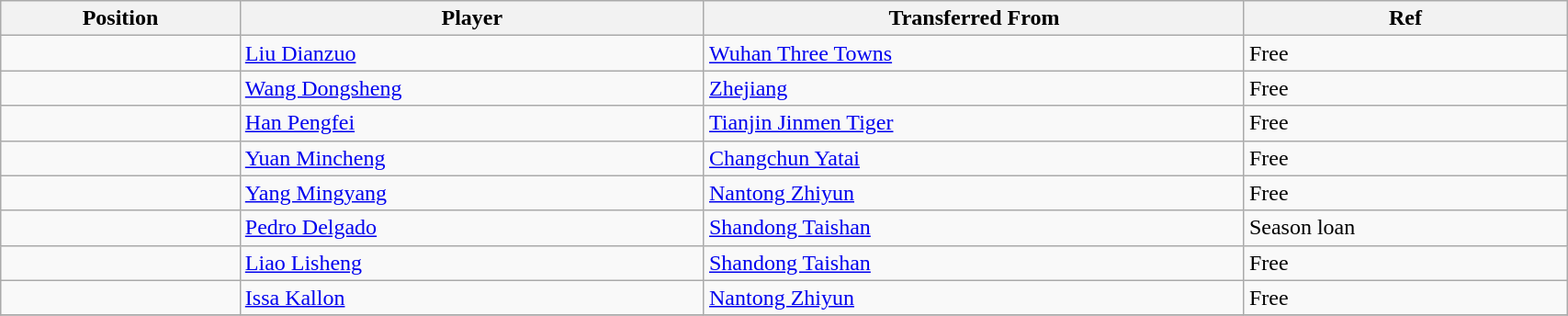<table class="wikitable sortable" style="width:90%; text-align:center; font-size:100%; text-align:left;">
<tr>
<th>Position</th>
<th>Player</th>
<th>Transferred From</th>
<th>Ref</th>
</tr>
<tr>
<td></td>
<td> <a href='#'>Liu Dianzuo</a></td>
<td> <a href='#'>Wuhan Three Towns</a></td>
<td>Free </td>
</tr>
<tr>
<td></td>
<td> <a href='#'>Wang Dongsheng</a></td>
<td> <a href='#'>Zhejiang</a></td>
<td>Free </td>
</tr>
<tr>
<td></td>
<td> <a href='#'>Han Pengfei</a></td>
<td> <a href='#'>Tianjin Jinmen Tiger</a></td>
<td>Free </td>
</tr>
<tr>
<td></td>
<td> <a href='#'>Yuan Mincheng</a></td>
<td> <a href='#'>Changchun Yatai</a></td>
<td>Free </td>
</tr>
<tr>
<td></td>
<td> <a href='#'>Yang Mingyang</a></td>
<td> <a href='#'>Nantong Zhiyun</a></td>
<td>Free </td>
</tr>
<tr>
<td></td>
<td> <a href='#'>Pedro Delgado</a></td>
<td> <a href='#'>Shandong Taishan</a></td>
<td>Season loan </td>
</tr>
<tr>
<td></td>
<td> <a href='#'>Liao Lisheng</a></td>
<td> <a href='#'>Shandong Taishan</a></td>
<td>Free </td>
</tr>
<tr>
<td></td>
<td> <a href='#'>Issa Kallon</a></td>
<td> <a href='#'>Nantong Zhiyun</a></td>
<td>Free </td>
</tr>
<tr>
</tr>
</table>
